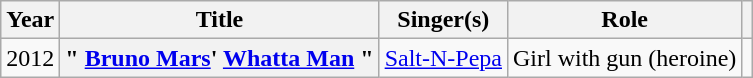<table class="wikitable sortable sortable plainrowheaders">
<tr>
<th scope="col">Year</th>
<th scope="col">Title</th>
<th scope="col">Singer(s)</th>
<th scope="col">Role</th>
<th scope="col" class="unsortable"></th>
</tr>
<tr>
<td>2012</td>
<th scope="row">" <a href='#'>Bruno Mars</a>' <a href='#'>Whatta Man</a> "</th>
<td><a href='#'>Salt-N-Pepa</a></td>
<td>Girl with gun (heroine)</td>
<td></td>
</tr>
</table>
